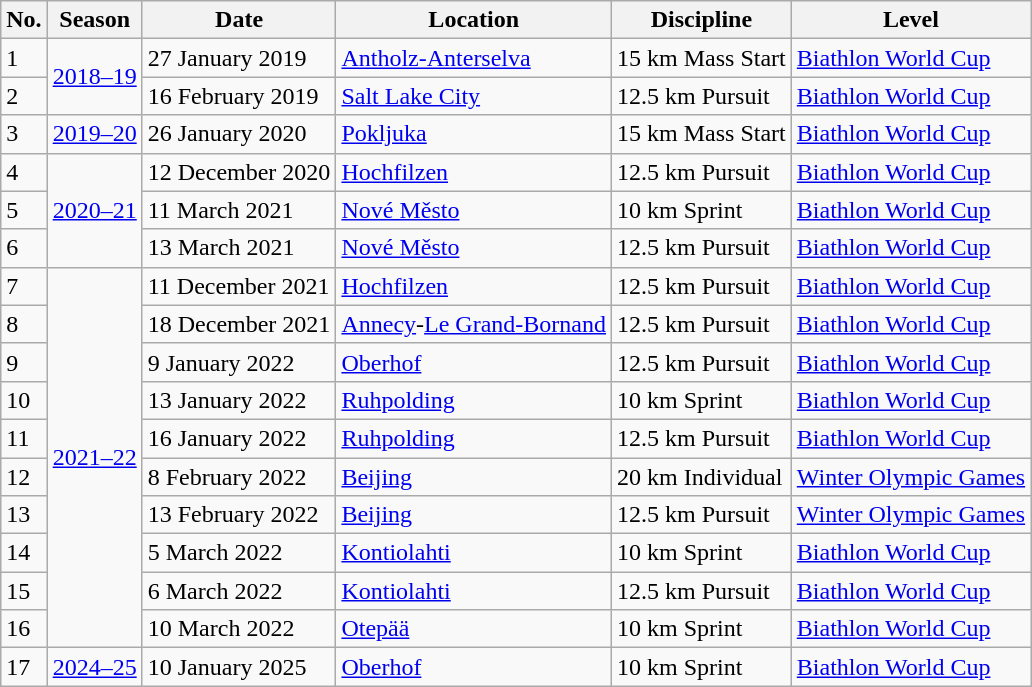<table class="wikitable">
<tr>
<th>No.</th>
<th>Season</th>
<th>Date</th>
<th>Location</th>
<th>Discipline</th>
<th>Level</th>
</tr>
<tr>
<td>1</td>
<td rowspan="2"><a href='#'>2018–19</a></td>
<td>27 January 2019</td>
<td> <a href='#'>Antholz-Anterselva</a></td>
<td>15 km Mass Start</td>
<td><a href='#'>Biathlon World Cup</a></td>
</tr>
<tr>
<td>2</td>
<td>16 February 2019</td>
<td> <a href='#'>Salt Lake City</a></td>
<td>12.5 km Pursuit</td>
<td><a href='#'>Biathlon World Cup</a></td>
</tr>
<tr>
<td>3</td>
<td><a href='#'>2019–20</a></td>
<td>26 January 2020</td>
<td> <a href='#'>Pokljuka</a></td>
<td>15 km Mass Start</td>
<td><a href='#'>Biathlon World Cup</a></td>
</tr>
<tr>
<td>4</td>
<td rowspan="3"><a href='#'>2020–21</a></td>
<td>12 December 2020</td>
<td> <a href='#'>Hochfilzen</a></td>
<td>12.5 km Pursuit</td>
<td><a href='#'>Biathlon World Cup</a></td>
</tr>
<tr>
<td>5</td>
<td>11 March 2021</td>
<td> <a href='#'>Nové Město</a></td>
<td>10 km Sprint</td>
<td><a href='#'>Biathlon World Cup</a></td>
</tr>
<tr>
<td>6</td>
<td>13 March 2021</td>
<td> <a href='#'>Nové Město</a></td>
<td>12.5 km Pursuit</td>
<td><a href='#'>Biathlon World Cup</a></td>
</tr>
<tr>
<td>7</td>
<td rowspan="10"><a href='#'>2021–22</a></td>
<td>11 December 2021</td>
<td> <a href='#'>Hochfilzen</a></td>
<td>12.5 km Pursuit</td>
<td><a href='#'>Biathlon World Cup</a></td>
</tr>
<tr>
<td>8</td>
<td>18 December 2021</td>
<td> <a href='#'>Annecy</a>-<a href='#'>Le Grand-Bornand</a></td>
<td>12.5 km Pursuit</td>
<td><a href='#'>Biathlon World Cup</a></td>
</tr>
<tr>
<td>9</td>
<td>9 January 2022</td>
<td> <a href='#'>Oberhof</a></td>
<td>12.5 km Pursuit</td>
<td><a href='#'>Biathlon World Cup</a></td>
</tr>
<tr>
<td>10</td>
<td>13 January 2022</td>
<td> <a href='#'>Ruhpolding</a></td>
<td>10 km Sprint</td>
<td><a href='#'>Biathlon World Cup</a></td>
</tr>
<tr>
<td>11</td>
<td>16 January 2022</td>
<td> <a href='#'>Ruhpolding</a></td>
<td>12.5 km Pursuit</td>
<td><a href='#'>Biathlon World Cup</a></td>
</tr>
<tr>
<td>12</td>
<td>8 February 2022</td>
<td> <a href='#'>Beijing</a></td>
<td>20 km Individual</td>
<td><a href='#'>Winter Olympic Games</a></td>
</tr>
<tr>
<td>13</td>
<td>13 February 2022</td>
<td> <a href='#'>Beijing</a></td>
<td>12.5 km Pursuit</td>
<td><a href='#'>Winter Olympic Games</a></td>
</tr>
<tr>
<td>14</td>
<td>5 March 2022</td>
<td> <a href='#'>Kontiolahti</a></td>
<td>10 km Sprint</td>
<td><a href='#'>Biathlon World Cup</a></td>
</tr>
<tr>
<td>15</td>
<td>6 March 2022</td>
<td> <a href='#'>Kontiolahti</a></td>
<td>12.5 km Pursuit</td>
<td><a href='#'>Biathlon World Cup</a></td>
</tr>
<tr>
<td>16</td>
<td>10 March 2022</td>
<td> <a href='#'>Otepää</a></td>
<td>10 km Sprint</td>
<td><a href='#'>Biathlon World Cup</a></td>
</tr>
<tr>
<td>17</td>
<td rowspan="1"><a href='#'>2024–25</a></td>
<td>10 January 2025</td>
<td> <a href='#'>Oberhof</a></td>
<td>10 km Sprint</td>
<td><a href='#'>Biathlon World Cup</a></td>
</tr>
</table>
